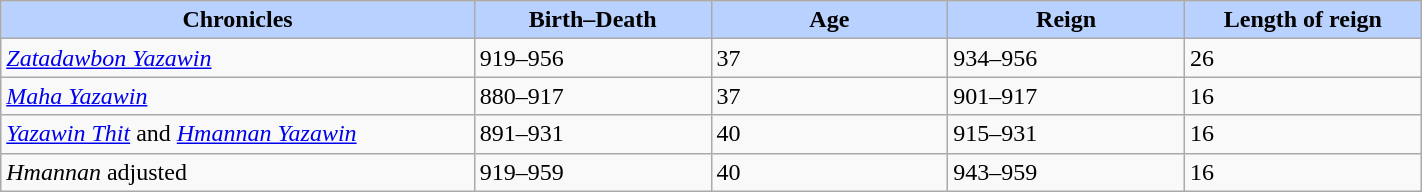<table width=75% class="wikitable">
<tr>
<th style="background-color:#B9D1FF" width=20%>Chronicles</th>
<th style="background-color:#B9D1FF" width=10%>Birth–Death</th>
<th style="background-color:#B9D1FF" width=10%>Age</th>
<th style="background-color:#B9D1FF" width=10%>Reign</th>
<th style="background-color:#B9D1FF" width=10%>Length of reign</th>
</tr>
<tr>
<td><em><a href='#'>Zatadawbon Yazawin</a></em></td>
<td>919–956</td>
<td>37</td>
<td>934–956</td>
<td>26</td>
</tr>
<tr>
<td><em><a href='#'>Maha Yazawin</a></em></td>
<td>880–917</td>
<td>37</td>
<td>901–917</td>
<td>16</td>
</tr>
<tr>
<td><em><a href='#'>Yazawin Thit</a></em> and <em><a href='#'>Hmannan Yazawin</a></em></td>
<td>891–931</td>
<td>40</td>
<td>915–931</td>
<td>16</td>
</tr>
<tr>
<td><em>Hmannan</em> adjusted</td>
<td>919–959</td>
<td>40</td>
<td>943–959</td>
<td>16</td>
</tr>
</table>
